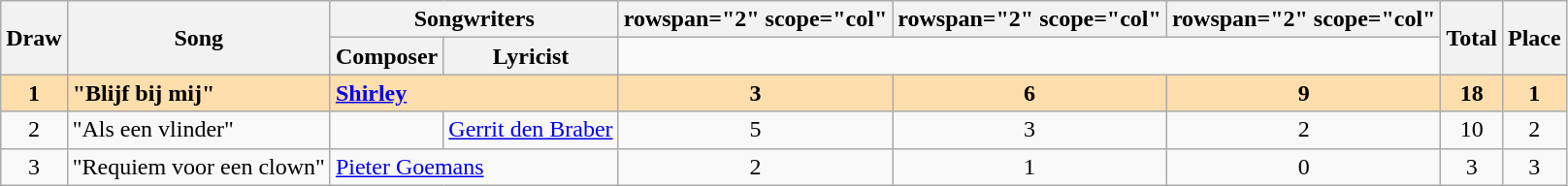<table class="sortable wikitable">
<tr>
<th rowspan="2">Draw</th>
<th rowspan="2">Song</th>
<th colspan="2">Songwriters</th>
<th>rowspan="2" scope="col" </th>
<th>rowspan="2" scope="col" </th>
<th>rowspan="2" scope="col" </th>
<th rowspan="2">Total</th>
<th rowspan="2">Place</th>
</tr>
<tr>
<th>Composer</th>
<th>Lyricist</th>
</tr>
<tr style="background:#FFDEAD; font-weight:bold;">
<td align="center">1</td>
<td>"Blijf bij mij"</td>
<td colspan="2"><a href='#'>Shirley</a></td>
<td align="center">3</td>
<td align="center">6</td>
<td align="center">9</td>
<td align="center">18</td>
<td align="center">1</td>
</tr>
<tr>
<td align="center">2</td>
<td>"Als een vlinder"</td>
<td></td>
<td><a href='#'>Gerrit den Braber</a></td>
<td align="center">5</td>
<td align="center">3</td>
<td align="center">2</td>
<td align="center">10</td>
<td align="center">2</td>
</tr>
<tr>
<td align="center">3</td>
<td>"Requiem voor een clown"</td>
<td colspan="2"><a href='#'>Pieter Goemans</a></td>
<td align="center">2</td>
<td align="center">1</td>
<td align="center">0</td>
<td align="center">3</td>
<td align="center">3</td>
</tr>
</table>
